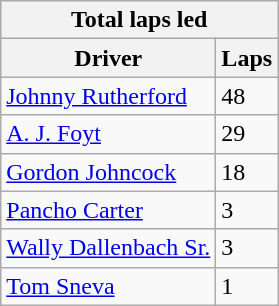<table class="wikitable">
<tr>
<th colspan=2>Total laps led</th>
</tr>
<tr>
<th>Driver</th>
<th>Laps</th>
</tr>
<tr>
<td><a href='#'>Johnny Rutherford</a></td>
<td>48</td>
</tr>
<tr>
<td><a href='#'>A. J. Foyt</a></td>
<td>29</td>
</tr>
<tr>
<td><a href='#'>Gordon Johncock</a></td>
<td>18</td>
</tr>
<tr>
<td><a href='#'>Pancho Carter</a></td>
<td>3</td>
</tr>
<tr>
<td><a href='#'>Wally Dallenbach Sr.</a></td>
<td>3</td>
</tr>
<tr>
<td><a href='#'>Tom Sneva</a></td>
<td>1</td>
</tr>
</table>
